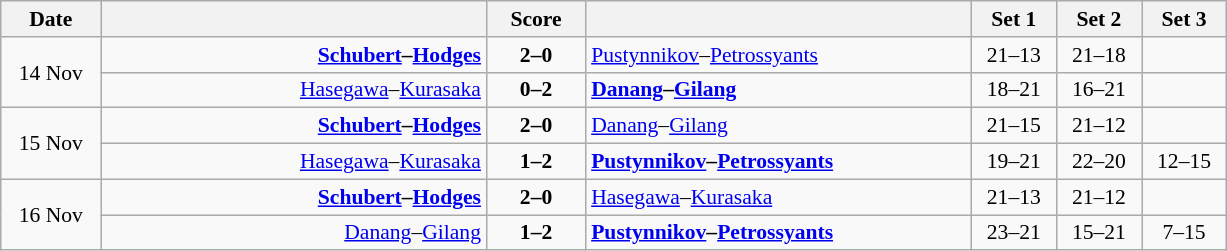<table class="wikitable" style="text-align: center; font-size:90% ">
<tr>
<th width="60">Date</th>
<th align="right" width="250"></th>
<th width="60">Score</th>
<th align="left" width="250"></th>
<th width="50">Set 1</th>
<th width="50">Set 2</th>
<th width="50">Set 3</th>
</tr>
<tr>
<td rowspan=2>14 Nov</td>
<td align=right><strong><a href='#'>Schubert</a>–<a href='#'>Hodges</a> </strong></td>
<td align=center><strong>2–0</strong></td>
<td align=left> <a href='#'>Pustynnikov</a>–<a href='#'>Petrossyants</a></td>
<td>21–13</td>
<td>21–18</td>
<td></td>
</tr>
<tr>
<td align=right><a href='#'>Hasegawa</a>–<a href='#'>Kurasaka</a> </td>
<td align=center><strong>0–2</strong></td>
<td align=left><strong> <a href='#'>Danang</a>–<a href='#'>Gilang</a></strong></td>
<td>18–21</td>
<td>16–21</td>
<td></td>
</tr>
<tr>
<td rowspan=2>15 Nov</td>
<td align=right><strong><a href='#'>Schubert</a>–<a href='#'>Hodges</a> </strong></td>
<td align=center><strong>2–0</strong></td>
<td align=left> <a href='#'>Danang</a>–<a href='#'>Gilang</a></td>
<td>21–15</td>
<td>21–12</td>
<td></td>
</tr>
<tr>
<td align=right><a href='#'>Hasegawa</a>–<a href='#'>Kurasaka</a> </td>
<td align=center><strong>1–2</strong></td>
<td align=left><strong> <a href='#'>Pustynnikov</a>–<a href='#'>Petrossyants</a></strong></td>
<td>19–21</td>
<td>22–20</td>
<td>12–15</td>
</tr>
<tr>
<td rowspan=2>16 Nov</td>
<td align=right><strong><a href='#'>Schubert</a>–<a href='#'>Hodges</a> </strong></td>
<td align=center><strong>2–0</strong></td>
<td align=left> <a href='#'>Hasegawa</a>–<a href='#'>Kurasaka</a></td>
<td>21–13</td>
<td>21–12</td>
<td></td>
</tr>
<tr>
<td align=right><a href='#'>Danang</a>–<a href='#'>Gilang</a> </td>
<td align=center><strong>1–2</strong></td>
<td align=left><strong> <a href='#'>Pustynnikov</a>–<a href='#'>Petrossyants</a></strong></td>
<td>23–21</td>
<td>15–21</td>
<td>7–15</td>
</tr>
</table>
